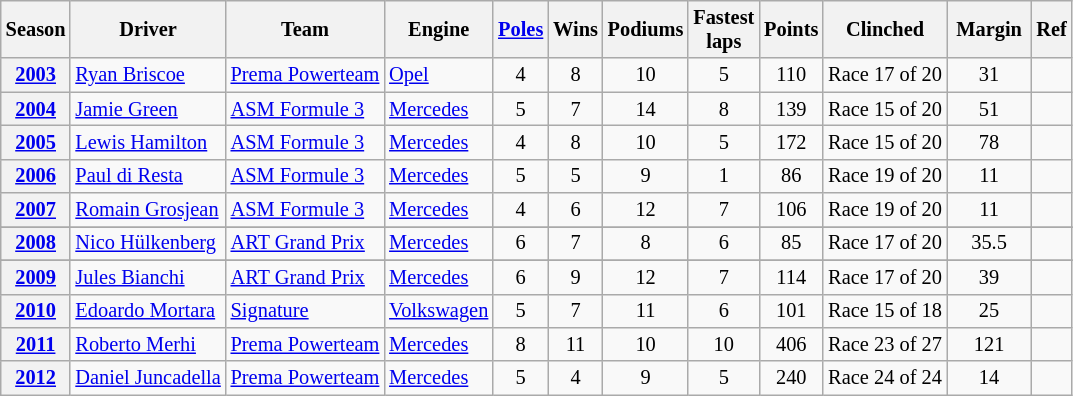<table class="wikitable sortable" style="font-size:85%; text-align:center;">
<tr>
<th scope=col>Season</th>
<th scope=col>Driver</th>
<th scope=col>Team</th>
<th scope=col>Engine</th>
<th scope=col><a href='#'>Poles</a></th>
<th scope=col>Wins</th>
<th scope=col>Podiums</th>
<th scope=col width="40">Fastest laps</th>
<th scope=col>Points</th>
<th scope=col>Clinched</th>
<th scope=col width="50">Margin</th>
<th scope=col class=unsortable>Ref</th>
</tr>
<tr>
<th><a href='#'>2003</a></th>
<td align=left> <a href='#'>Ryan Briscoe</a></td>
<td align=left> <a href='#'>Prema Powerteam</a></td>
<td align=left><a href='#'>Opel</a></td>
<td>4</td>
<td>8</td>
<td>10</td>
<td>5</td>
<td>110</td>
<td>Race 17 of 20</td>
<td>31</td>
<td></td>
</tr>
<tr>
<th><a href='#'>2004</a></th>
<td align=left> <a href='#'>Jamie Green</a></td>
<td align=left> <a href='#'>ASM Formule 3</a></td>
<td align=left><a href='#'>Mercedes</a></td>
<td>5</td>
<td>7</td>
<td>14</td>
<td>8</td>
<td>139</td>
<td>Race 15 of 20</td>
<td>51</td>
<td></td>
</tr>
<tr>
<th><a href='#'>2005</a></th>
<td align=left> <a href='#'>Lewis Hamilton</a></td>
<td align=left> <a href='#'>ASM Formule 3</a></td>
<td align=left><a href='#'>Mercedes</a></td>
<td>4</td>
<td>8</td>
<td>10</td>
<td>5</td>
<td>172</td>
<td>Race 15 of 20</td>
<td>78</td>
<td></td>
</tr>
<tr>
<th><a href='#'>2006</a></th>
<td align=left> <a href='#'>Paul di Resta</a></td>
<td align=left> <a href='#'>ASM Formule 3</a></td>
<td align=left><a href='#'>Mercedes</a></td>
<td>5</td>
<td>5</td>
<td>9</td>
<td>1</td>
<td>86</td>
<td>Race 19 of 20</td>
<td>11</td>
<td></td>
</tr>
<tr>
<th><a href='#'>2007</a></th>
<td align=left> <a href='#'>Romain Grosjean</a></td>
<td align=left> <a href='#'>ASM Formule 3</a></td>
<td align=left><a href='#'>Mercedes</a></td>
<td>4</td>
<td>6</td>
<td>12</td>
<td>7</td>
<td>106</td>
<td>Race 19 of 20</td>
<td>11</td>
<td></td>
</tr>
<tr>
</tr>
<tr>
<th><a href='#'>2008</a></th>
<td align=left> <a href='#'>Nico Hülkenberg</a></td>
<td align=left> <a href='#'>ART Grand Prix</a></td>
<td align=left><a href='#'>Mercedes</a></td>
<td>6</td>
<td>7</td>
<td>8</td>
<td>6</td>
<td>85</td>
<td>Race 17 of 20</td>
<td>35.5</td>
<td></td>
</tr>
<tr>
</tr>
<tr>
<th><a href='#'>2009</a></th>
<td align=left> <a href='#'>Jules Bianchi</a></td>
<td align=left> <a href='#'>ART Grand Prix</a></td>
<td align=left><a href='#'>Mercedes</a></td>
<td>6</td>
<td>9</td>
<td>12</td>
<td>7</td>
<td>114</td>
<td>Race 17 of 20</td>
<td>39</td>
<td></td>
</tr>
<tr>
<th><a href='#'>2010</a></th>
<td align=left> <a href='#'>Edoardo Mortara</a></td>
<td align=left> <a href='#'>Signature</a></td>
<td align=left><a href='#'>Volkswagen</a></td>
<td>5</td>
<td>7</td>
<td>11</td>
<td>6</td>
<td>101</td>
<td>Race 15 of 18</td>
<td>25</td>
<td></td>
</tr>
<tr>
<th><a href='#'>2011</a></th>
<td align=left> <a href='#'>Roberto Merhi</a></td>
<td align=left> <a href='#'>Prema Powerteam</a></td>
<td align=left><a href='#'>Mercedes</a></td>
<td>8</td>
<td>11</td>
<td>10</td>
<td>10</td>
<td>406</td>
<td>Race 23 of 27</td>
<td>121</td>
<td></td>
</tr>
<tr>
<th><a href='#'>2012</a></th>
<td align=left> <a href='#'>Daniel Juncadella</a></td>
<td align=left> <a href='#'>Prema Powerteam</a></td>
<td align=left><a href='#'>Mercedes</a></td>
<td>5</td>
<td>4</td>
<td>9</td>
<td>5</td>
<td>240</td>
<td>Race 24 of 24</td>
<td>14</td>
<td></td>
</tr>
</table>
